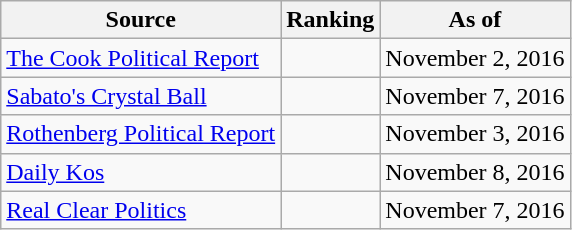<table class="wikitable" style="text-align:center">
<tr>
<th>Source</th>
<th>Ranking</th>
<th>As of</th>
</tr>
<tr>
<td align=left><a href='#'>The Cook Political Report</a></td>
<td></td>
<td>November 2, 2016</td>
</tr>
<tr>
<td align=left><a href='#'>Sabato's Crystal Ball</a></td>
<td></td>
<td>November 7, 2016</td>
</tr>
<tr>
<td align=left><a href='#'>Rothenberg Political Report</a></td>
<td></td>
<td>November 3, 2016</td>
</tr>
<tr>
<td align=left><a href='#'>Daily Kos</a></td>
<td></td>
<td>November 8, 2016</td>
</tr>
<tr>
<td align=left><a href='#'>Real Clear Politics</a></td>
<td></td>
<td>November 7, 2016</td>
</tr>
</table>
